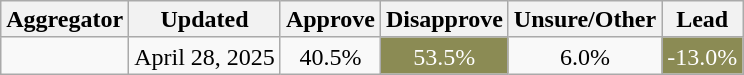<table class="wikitable sortable" style="text-align:center;line-height:17px">
<tr>
<th>Aggregator</th>
<th>Updated</th>
<th>Approve</th>
<th>Disapprove</th>
<th>Unsure/Other</th>
<th>Lead</th>
</tr>
<tr>
<td></td>
<td>April 28, 2025</td>
<td>40.5%</td>
<td style="background:#8B8B54; color: white">53.5%</td>
<td>6.0%</td>
<td style="background:#8B8B54; color: white">-13.0%</td>
</tr>
</table>
